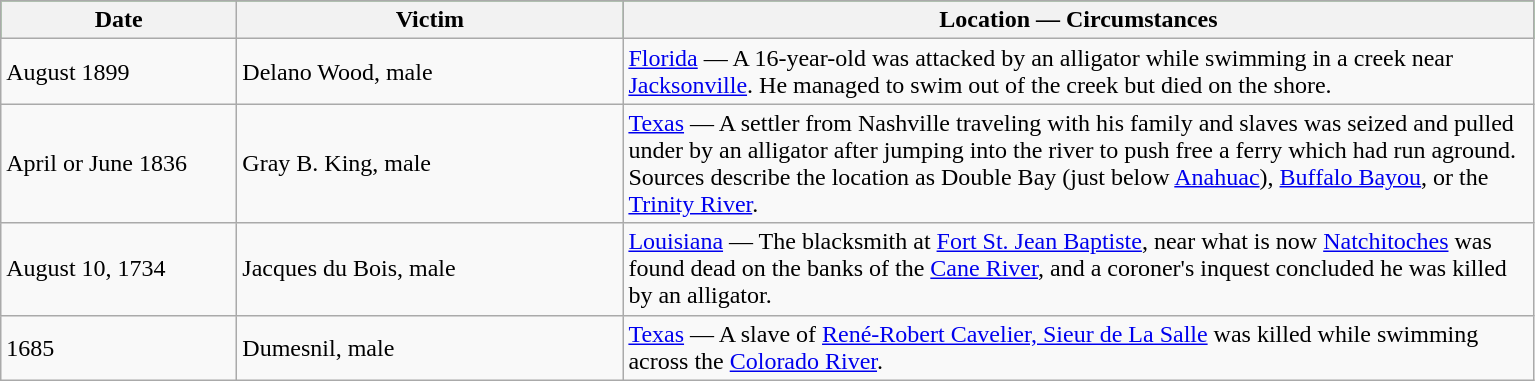<table class="wikitable sortable">
<tr style="background:green;">
<th style="width:150px;">Date</th>
<th style="width:250px;">Victim</th>
<th style="width:600px;">Location — Circumstances</th>
</tr>
<tr>
<td>August 1899</td>
<td>Delano Wood, male</td>
<td><a href='#'>Florida</a> — A 16-year-old was attacked by an alligator while swimming in a creek near <a href='#'>Jacksonville</a>. He managed to swim out of the creek but died on the shore.</td>
</tr>
<tr>
<td>April or June 1836</td>
<td>Gray B. King, male</td>
<td><a href='#'>Texas</a> — A settler from Nashville traveling with his family and slaves was seized and pulled under by an alligator after jumping into the river to push free a ferry which had run aground. Sources describe the location as Double Bay (just below <a href='#'>Anahuac</a>), <a href='#'>Buffalo Bayou</a>, or the <a href='#'>Trinity River</a>.</td>
</tr>
<tr>
<td>August 10, 1734</td>
<td>Jacques du Bois, male</td>
<td><a href='#'>Louisiana</a> — The blacksmith at <a href='#'>Fort St. Jean Baptiste</a>, near what is now <a href='#'>Natchitoches</a> was found dead on the banks of the <a href='#'>Cane River</a>, and a coroner's inquest concluded he was killed by an alligator.</td>
</tr>
<tr>
<td>1685</td>
<td>Dumesnil, male</td>
<td><a href='#'>Texas</a> — A slave of <a href='#'>René-Robert Cavelier, Sieur de La Salle</a> was killed while swimming across the <a href='#'>Colorado River</a>.</td>
</tr>
</table>
